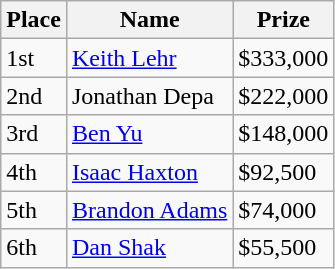<table class="wikitable">
<tr>
<th>Place</th>
<th>Name</th>
<th>Prize</th>
</tr>
<tr>
<td>1st</td>
<td> <a href='#'>Keith Lehr</a></td>
<td>$333,000</td>
</tr>
<tr>
<td>2nd</td>
<td> Jonathan Depa</td>
<td>$222,000</td>
</tr>
<tr>
<td>3rd</td>
<td> <a href='#'>Ben Yu</a></td>
<td>$148,000</td>
</tr>
<tr>
<td>4th</td>
<td> <a href='#'>Isaac Haxton</a></td>
<td>$92,500</td>
</tr>
<tr>
<td>5th</td>
<td> <a href='#'>Brandon Adams</a></td>
<td>$74,000</td>
</tr>
<tr>
<td>6th</td>
<td> <a href='#'>Dan Shak</a></td>
<td>$55,500</td>
</tr>
</table>
